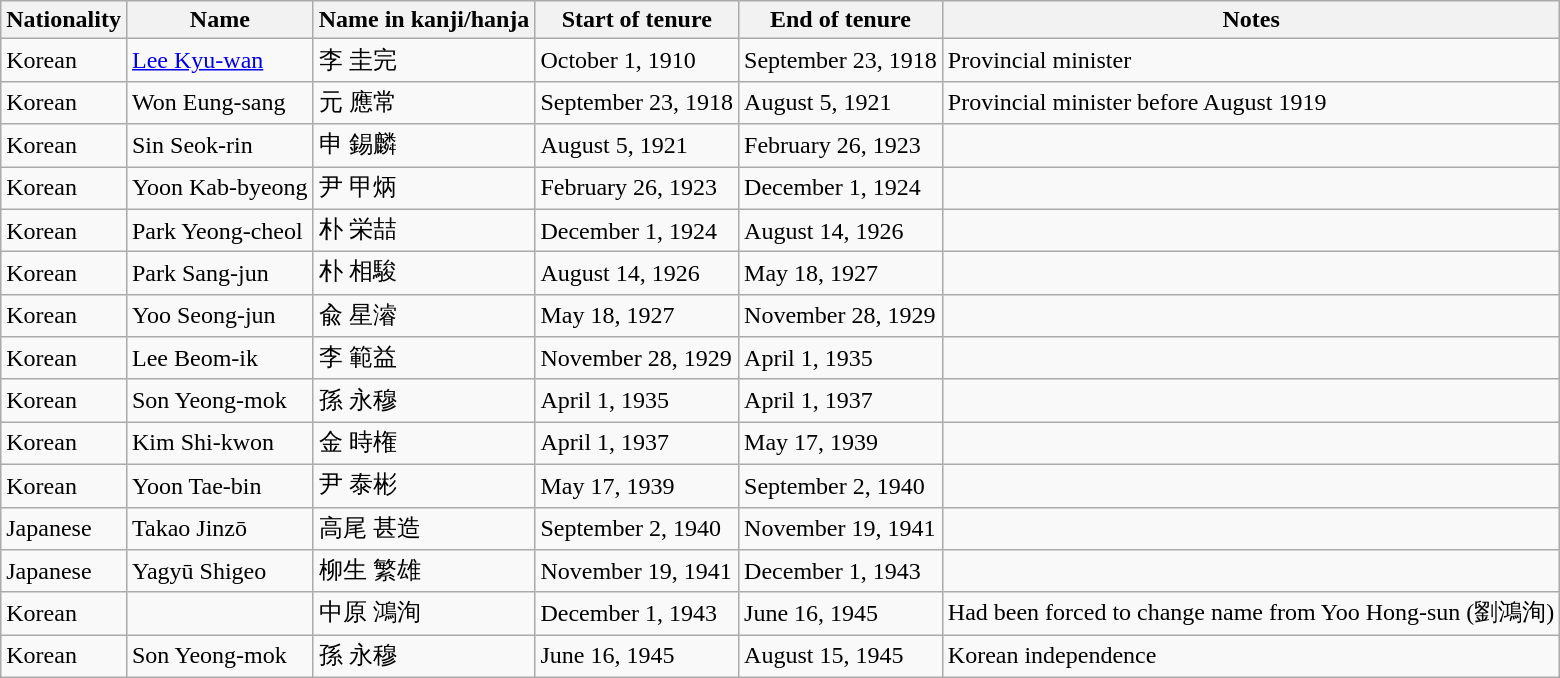<table class="wikitable">
<tr>
<th>Nationality</th>
<th>Name</th>
<th>Name in kanji/hanja</th>
<th>Start of tenure</th>
<th>End of tenure</th>
<th>Notes</th>
</tr>
<tr>
<td><span>Korean</span></td>
<td><a href='#'>Lee Kyu-wan</a></td>
<td>李 圭完</td>
<td>October 1, 1910</td>
<td>September 23, 1918</td>
<td>Provincial minister</td>
</tr>
<tr>
<td><span>Korean</span></td>
<td>Won Eung-sang</td>
<td>元 應常</td>
<td>September 23, 1918</td>
<td>August 5, 1921</td>
<td>Provincial minister before August 1919</td>
</tr>
<tr>
<td><span>Korean</span></td>
<td>Sin Seok-rin</td>
<td>申 錫麟</td>
<td>August 5, 1921</td>
<td>February 26, 1923</td>
<td></td>
</tr>
<tr>
<td><span>Korean</span></td>
<td>Yoon Kab-byeong</td>
<td>尹 甲炳</td>
<td>February 26, 1923</td>
<td>December 1, 1924</td>
<td></td>
</tr>
<tr>
<td><span>Korean</span></td>
<td>Park Yeong-cheol</td>
<td>朴 栄喆</td>
<td>December 1, 1924</td>
<td>August 14, 1926</td>
<td></td>
</tr>
<tr>
<td><span>Korean</span></td>
<td>Park Sang-jun</td>
<td>朴 相駿</td>
<td>August 14, 1926</td>
<td>May 18, 1927</td>
<td></td>
</tr>
<tr>
<td><span>Korean</span></td>
<td>Yoo Seong-jun</td>
<td>兪 星濬</td>
<td>May 18, 1927</td>
<td>November 28, 1929</td>
<td></td>
</tr>
<tr>
<td><span>Korean</span></td>
<td>Lee Beom-ik</td>
<td>李 範益</td>
<td>November 28, 1929</td>
<td>April 1, 1935</td>
<td></td>
</tr>
<tr>
<td><span>Korean</span></td>
<td>Son Yeong-mok</td>
<td>孫 永穆</td>
<td>April 1, 1935</td>
<td>April 1, 1937</td>
<td></td>
</tr>
<tr>
<td><span>Korean</span></td>
<td>Kim Shi-kwon</td>
<td>金 時権</td>
<td>April 1, 1937</td>
<td>May 17, 1939</td>
<td></td>
</tr>
<tr>
<td><span>Korean</span></td>
<td>Yoon Tae-bin</td>
<td>尹  泰彬</td>
<td>May 17, 1939</td>
<td>September 2, 1940</td>
<td></td>
</tr>
<tr>
<td><span>Japanese</span></td>
<td>Takao Jinzō</td>
<td>高尾 甚造</td>
<td>September 2, 1940</td>
<td>November 19, 1941</td>
<td></td>
</tr>
<tr>
<td><span>Japanese</span></td>
<td>Yagyū Shigeo</td>
<td>柳生 繁雄</td>
<td>November 19, 1941</td>
<td>December 1, 1943</td>
<td></td>
</tr>
<tr>
<td><span>Korean</span></td>
<td></td>
<td>中原 鴻洵</td>
<td>December 1, 1943</td>
<td>June 16, 1945</td>
<td>Had been forced to change name from Yoo Hong-sun (劉鴻洵)</td>
</tr>
<tr>
<td><span>Korean</span></td>
<td>Son Yeong-mok</td>
<td>孫 永穆</td>
<td>June 16, 1945</td>
<td>August 15, 1945</td>
<td>Korean independence</td>
</tr>
</table>
